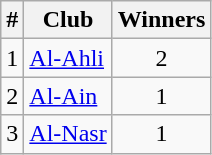<table class="wikitable">
<tr>
<th>#</th>
<th>Club</th>
<th>Winners</th>
</tr>
<tr>
<td>1</td>
<td><a href='#'>Al-Ahli</a></td>
<td align="center">2</td>
</tr>
<tr>
<td>2</td>
<td><a href='#'>Al-Ain</a></td>
<td align="center">1</td>
</tr>
<tr>
<td>3</td>
<td><a href='#'>Al-Nasr</a></td>
<td align="center">1</td>
</tr>
</table>
